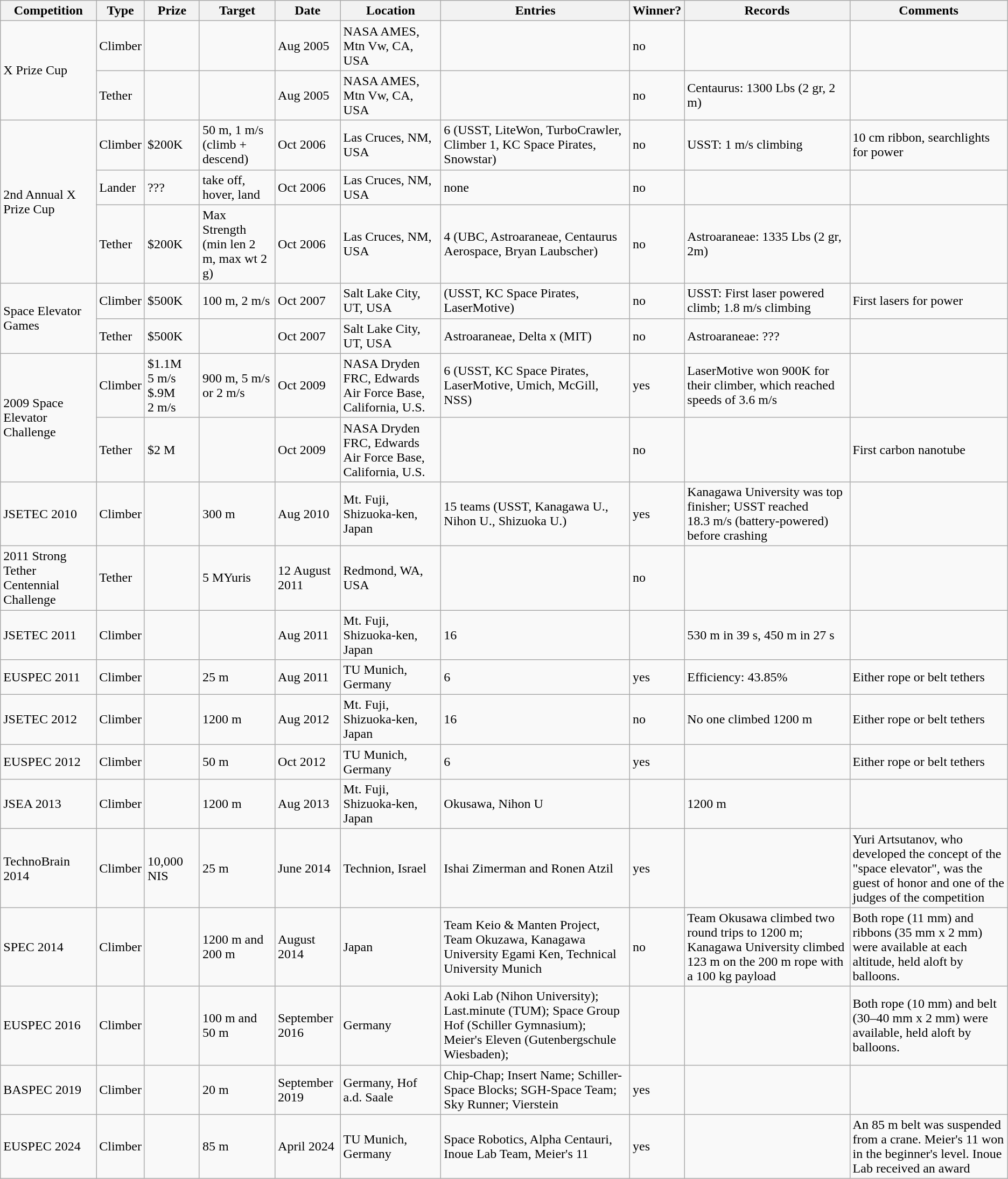<table class=wikitable>
<tr>
<th>Competition</th>
<th>Type</th>
<th>Prize</th>
<th>Target</th>
<th>Date</th>
<th>Location</th>
<th>Entries</th>
<th>Winner?</th>
<th>Records</th>
<th>Comments</th>
</tr>
<tr>
<td rowspan="2">X Prize Cup</td>
<td>Climber</td>
<td></td>
<td></td>
<td>Aug 2005</td>
<td>NASA AMES, Mtn Vw, CA, USA</td>
<td></td>
<td>no</td>
<td></td>
<td></td>
</tr>
<tr>
<td>Tether</td>
<td></td>
<td></td>
<td>Aug 2005</td>
<td>NASA AMES, Mtn Vw, CA, USA</td>
<td></td>
<td>no</td>
<td>Centaurus: 1300 Lbs (2 gr, 2 m)</td>
<td></td>
</tr>
<tr>
<td rowspan="3">2nd Annual X Prize Cup</td>
<td>Climber</td>
<td>$200K</td>
<td>50 m, 1 m/s (climb + descend)</td>
<td>Oct 2006</td>
<td>Las Cruces, NM, USA</td>
<td>6 (USST, LiteWon, TurboCrawler, Climber 1, KC Space Pirates, Snowstar)</td>
<td>no</td>
<td>USST: 1 m/s climbing</td>
<td>10 cm ribbon, searchlights for power</td>
</tr>
<tr>
<td>Lander</td>
<td>???</td>
<td>take off, hover, land</td>
<td>Oct 2006</td>
<td>Las Cruces, NM, USA</td>
<td>none</td>
<td>no</td>
<td></td>
<td></td>
</tr>
<tr>
<td>Tether</td>
<td>$200K</td>
<td>Max Strength (min len 2 m, max wt 2 g)</td>
<td>Oct 2006</td>
<td>Las Cruces, NM, USA</td>
<td>4 (UBC, Astroaraneae, Centaurus Aerospace, Bryan Laubscher)</td>
<td>no</td>
<td>Astroaraneae: 1335 Lbs (2 gr, 2m)</td>
<td></td>
</tr>
<tr>
<td rowspan="2">Space Elevator Games</td>
<td>Climber</td>
<td>$500K</td>
<td>100 m, 2 m/s</td>
<td>Oct 2007</td>
<td>Salt Lake City, UT, USA</td>
<td>(USST, KC Space Pirates, LaserMotive)</td>
<td>no</td>
<td>USST: First laser powered climb; 1.8 m/s climbing</td>
<td>First lasers for power</td>
</tr>
<tr>
<td>Tether</td>
<td>$500K</td>
<td></td>
<td>Oct 2007</td>
<td>Salt Lake City, UT, USA</td>
<td>Astroaraneae, Delta x (MIT)</td>
<td>no</td>
<td>Astroaraneae: ???</td>
<td></td>
</tr>
<tr>
<td rowspan="2">2009 Space Elevator Challenge</td>
<td>Climber</td>
<td>$1.1M 5 m/s $.9M 2 m/s</td>
<td>900 m, 5 m/s or 2 m/s</td>
<td>Oct 2009</td>
<td>NASA Dryden FRC, Edwards Air Force Base, California, U.S.</td>
<td>6 (USST, KC Space Pirates, LaserMotive, Umich, McGill, NSS)</td>
<td>yes</td>
<td>LaserMotive won 900K for their climber, which reached speeds of 3.6 m/s</td>
<td></td>
</tr>
<tr>
<td>Tether</td>
<td>$2 M</td>
<td></td>
<td>Oct 2009</td>
<td>NASA Dryden FRC, Edwards Air Force Base, California, U.S.</td>
<td></td>
<td>no</td>
<td></td>
<td>First carbon nanotube</td>
</tr>
<tr>
<td>JSETEC 2010</td>
<td>Climber</td>
<td></td>
<td>300 m</td>
<td>Aug 2010</td>
<td>Mt. Fuji, Shizuoka-ken, Japan</td>
<td>15 teams (USST, Kanagawa U., Nihon U., Shizuoka U.)</td>
<td>yes</td>
<td>Kanagawa University was top finisher; USST reached 18.3 m/s (battery-powered) before crashing</td>
<td></td>
</tr>
<tr>
<td>2011 Strong Tether Centennial Challenge</td>
<td>Tether</td>
<td></td>
<td>5 MYuris</td>
<td>12 August 2011</td>
<td>Redmond, WA, USA</td>
<td></td>
<td>no</td>
<td></td>
<td></td>
</tr>
<tr>
<td>JSETEC 2011</td>
<td>Climber</td>
<td></td>
<td></td>
<td>Aug 2011</td>
<td>Mt. Fuji, Shizuoka-ken, Japan</td>
<td>16</td>
<td></td>
<td>530 m in 39 s, 450 m in 27 s</td>
<td></td>
</tr>
<tr>
<td>EUSPEC 2011</td>
<td>Climber</td>
<td></td>
<td>25 m</td>
<td>Aug 2011</td>
<td>TU Munich, Germany</td>
<td>6</td>
<td>yes</td>
<td>Efficiency: 43.85%</td>
<td>Either rope or belt tethers</td>
</tr>
<tr>
<td>JSETEC 2012</td>
<td>Climber</td>
<td></td>
<td>1200 m</td>
<td>Aug 2012</td>
<td>Mt. Fuji, Shizuoka-ken, Japan</td>
<td>16</td>
<td>no</td>
<td>No one climbed 1200 m</td>
<td>Either rope or belt tethers</td>
</tr>
<tr>
<td>EUSPEC 2012</td>
<td>Climber</td>
<td></td>
<td>50 m</td>
<td>Oct 2012</td>
<td>TU Munich, Germany</td>
<td>6</td>
<td>yes</td>
<td></td>
<td>Either rope or belt tethers</td>
</tr>
<tr>
<td>JSEA 2013</td>
<td>Climber</td>
<td></td>
<td>1200 m</td>
<td>Aug 2013</td>
<td>Mt. Fuji, Shizuoka-ken, Japan</td>
<td>Okusawa, Nihon U</td>
<td></td>
<td>1200 m</td>
<td></td>
</tr>
<tr>
<td>TechnoBrain 2014</td>
<td>Climber</td>
<td>10,000 NIS</td>
<td>25 m</td>
<td>June 2014</td>
<td>Technion, Israel</td>
<td>Ishai Zimerman and Ronen Atzil</td>
<td>yes</td>
<td></td>
<td>Yuri Artsutanov, who developed the concept of the "space elevator", was the guest of honor and one of the judges of the competition</td>
</tr>
<tr>
<td>SPEC 2014</td>
<td>Climber</td>
<td></td>
<td>1200 m and 200 m</td>
<td>August 2014</td>
<td>Japan</td>
<td>Team Keio & Manten Project, Team Okuzawa, Kanagawa University Egami Ken, Technical University Munich</td>
<td>no</td>
<td>Team Okusawa climbed two round trips to 1200 m; Kanagawa University climbed 123 m on the 200 m rope with a 100 kg payload</td>
<td>Both rope (11 mm) and ribbons (35 mm x 2 mm) were available at each altitude, held aloft by balloons.</td>
</tr>
<tr>
<td>EUSPEC 2016</td>
<td>Climber</td>
<td></td>
<td>100 m and 50 m</td>
<td>September 2016</td>
<td>Germany</td>
<td>Aoki Lab (Nihon University); Last.minute (TUM); Space Group Hof (Schiller Gymnasium); Meier's Eleven (Gutenbergschule Wiesbaden);</td>
<td></td>
<td></td>
<td>Both rope (10 mm)  and belt (30–40 mm x 2 mm) were available, held aloft by balloons.</td>
</tr>
<tr>
<td>BASPEC 2019</td>
<td>Climber</td>
<td></td>
<td>20 m</td>
<td>September 2019</td>
<td>Germany, Hof a.d. Saale</td>
<td>Chip-Chap; Insert Name; Schiller-Space Blocks; SGH-Space Team; Sky Runner; Vierstein</td>
<td>yes</td>
<td></td>
<td></td>
</tr>
<tr>
<td>EUSPEC 2024</td>
<td>Climber</td>
<td></td>
<td>85 m</td>
<td>April 2024</td>
<td>TU Munich, Germany</td>
<td>Space Robotics, Alpha Centauri, Inoue Lab Team, Meier's 11 </td>
<td>yes</td>
<td></td>
<td>An 85 m belt was suspended from a crane. Meier's 11 won in the beginner's level. Inoue Lab received an award</td>
</tr>
</table>
